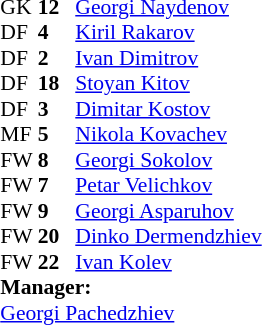<table cellspacing="0" cellpadding="0" style="font-size:90%; margin:0.2em auto;">
<tr>
<th width="25"></th>
<th width="25"></th>
</tr>
<tr>
<td>GK</td>
<td><strong>12</strong></td>
<td><a href='#'>Georgi Naydenov</a></td>
</tr>
<tr>
<td>DF</td>
<td><strong>4</strong></td>
<td><a href='#'>Kiril Rakarov</a></td>
</tr>
<tr>
<td>DF</td>
<td><strong>2</strong></td>
<td><a href='#'>Ivan Dimitrov</a></td>
</tr>
<tr>
<td>DF</td>
<td><strong>18</strong></td>
<td><a href='#'>Stoyan Kitov</a></td>
</tr>
<tr>
<td>DF</td>
<td><strong>3</strong></td>
<td><a href='#'>Dimitar Kostov</a></td>
</tr>
<tr>
<td>MF</td>
<td><strong>5</strong></td>
<td><a href='#'>Nikola Kovachev</a></td>
</tr>
<tr>
<td>FW</td>
<td><strong>8</strong></td>
<td><a href='#'>Georgi Sokolov</a></td>
</tr>
<tr>
<td>FW</td>
<td><strong>7</strong></td>
<td><a href='#'>Petar Velichkov</a></td>
</tr>
<tr>
<td>FW</td>
<td><strong>9</strong></td>
<td><a href='#'>Georgi Asparuhov</a></td>
</tr>
<tr>
<td>FW</td>
<td><strong>20</strong></td>
<td><a href='#'>Dinko Dermendzhiev</a></td>
</tr>
<tr>
<td>FW</td>
<td><strong>22</strong></td>
<td><a href='#'>Ivan Kolev</a></td>
</tr>
<tr>
<td colspan=3><strong>Manager:</strong></td>
</tr>
<tr>
<td colspan=4> <a href='#'>Georgi Pachedzhiev</a></td>
</tr>
</table>
